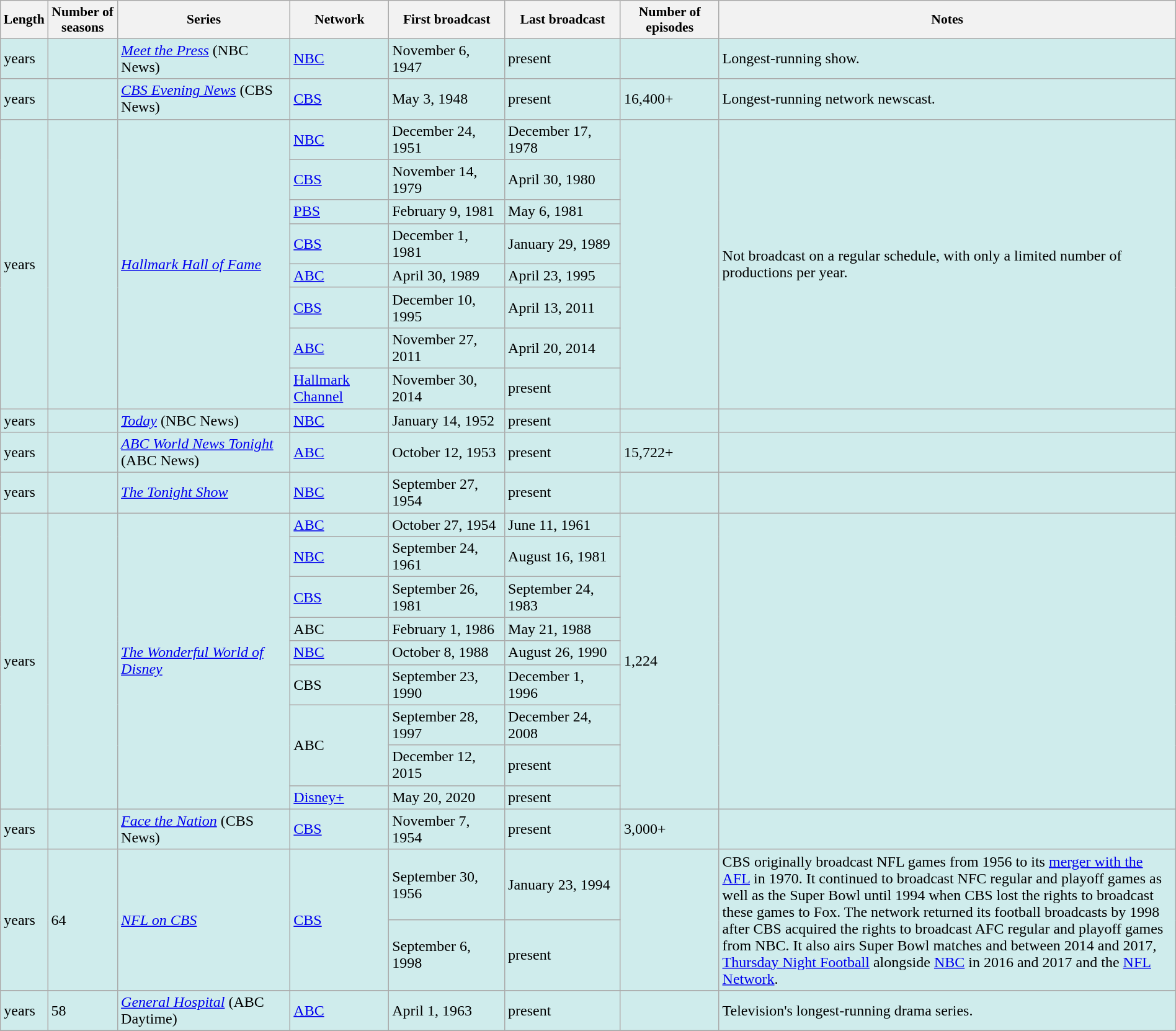<table class="wikitable sortable" width="100%">
<tr>
<th style="width:2%; font-size:90%;">Length</th>
<th style="width:6%; font-size:90%;">Number of<br>seasons</th>
<th style="width:15%; font-size:90%;">Series</th>
<th style="width:8.5%; font-size:90%;">Network</th>
<th style="width:10%; font-size:90%;">First broadcast</th>
<th style="width:10%; font-size:90%;">Last broadcast</th>
<th style="width:8.5%; font-size:90%;">Number of<br>episodes</th>
<th style="width:40%; font-size:90%;" class="unsortable">Notes</th>
</tr>
<tr bgcolor=#CFECEC>
<td> years</td>
<td></td>
<td><em><a href='#'>Meet the Press</a></em> (NBC News)</td>
<td><a href='#'>NBC</a></td>
<td>November 6, 1947</td>
<td>present</td>
<td></td>
<td>Longest-running show.</td>
</tr>
<tr bgcolor=#CFECEC>
<td> years</td>
<td></td>
<td><em><a href='#'>CBS Evening News</a></em> (CBS News)</td>
<td><a href='#'>CBS</a></td>
<td>May 3, 1948</td>
<td>present</td>
<td>16,400+</td>
<td>Longest-running network newscast.</td>
</tr>
<tr bgcolor=#CFECEC>
<td rowspan="8"> years</td>
<td rowspan="8"></td>
<td rowspan="8"><em><a href='#'>Hallmark Hall of Fame</a></em></td>
<td><a href='#'>NBC</a></td>
<td>December 24, 1951</td>
<td>December 17, 1978</td>
<td rowspan="8"></td>
<td rowspan="8">Not broadcast on a regular schedule, with only a limited number of productions per year.</td>
</tr>
<tr bgcolor=#CFECEC>
<td><a href='#'>CBS</a></td>
<td>November 14, 1979</td>
<td>April 30, 1980</td>
</tr>
<tr bgcolor=#CFECEC>
<td><a href='#'>PBS</a></td>
<td>February 9, 1981</td>
<td>May 6, 1981</td>
</tr>
<tr bgcolor=#CFECEC>
<td><a href='#'>CBS</a></td>
<td>December 1, 1981</td>
<td>January 29, 1989</td>
</tr>
<tr bgcolor=#CFECEC>
<td><a href='#'>ABC</a></td>
<td>April 30, 1989</td>
<td>April 23, 1995</td>
</tr>
<tr bgcolor=#CFECEC>
<td><a href='#'>CBS</a></td>
<td>December 10, 1995</td>
<td>April 13, 2011</td>
</tr>
<tr bgcolor=#CFECEC>
<td><a href='#'>ABC</a></td>
<td>November 27, 2011</td>
<td>April 20, 2014</td>
</tr>
<tr bgcolor=#CFECEC>
<td><a href='#'>Hallmark Channel</a></td>
<td>November 30, 2014</td>
<td>present</td>
</tr>
<tr bgcolor=#CFECEC>
<td> years</td>
<td></td>
<td><em><a href='#'>Today</a></em> (NBC News)</td>
<td><a href='#'>NBC</a></td>
<td>January 14, 1952</td>
<td>present</td>
<td></td>
<td></td>
</tr>
<tr bgcolor=#CFECEC>
<td> years</td>
<td></td>
<td><em><a href='#'>ABC World News Tonight</a></em> (ABC News)</td>
<td><a href='#'>ABC</a></td>
<td>October 12, 1953</td>
<td>present</td>
<td>15,722+</td>
<td></td>
</tr>
<tr bgcolor=#CFECEC>
<td> years</td>
<td></td>
<td><em><a href='#'>The Tonight Show</a></em></td>
<td><a href='#'>NBC</a></td>
<td>September 27, 1954</td>
<td>present</td>
<td></td>
<td></td>
</tr>
<tr bgcolor=#CFECEC>
<td rowspan="9"> years</td>
<td rowspan="9"></td>
<td rowspan="9"><em><a href='#'>The Wonderful World of Disney</a></em></td>
<td><a href='#'>ABC</a></td>
<td>October 27, 1954</td>
<td>June 11, 1961</td>
<td rowspan="9">1,224</td>
<td rowspan="9"></td>
</tr>
<tr bgcolor=#CFECEC>
<td><a href='#'>NBC</a></td>
<td>September 24, 1961</td>
<td>August 16, 1981</td>
</tr>
<tr bgcolor=#CFECEC>
<td><a href='#'>CBS</a></td>
<td>September 26, 1981</td>
<td>September 24, 1983</td>
</tr>
<tr bgcolor=#CFECEC>
<td>ABC</td>
<td>February 1, 1986</td>
<td>May 21, 1988</td>
</tr>
<tr bgcolor=#CFECEC>
<td><a href='#'>NBC</a></td>
<td>October 8, 1988</td>
<td>August 26, 1990</td>
</tr>
<tr bgcolor=#CFECEC>
<td>CBS</td>
<td>September 23, 1990</td>
<td>December 1, 1996</td>
</tr>
<tr bgcolor=#CFECEC>
<td rowspan=2>ABC</td>
<td>September 28, 1997</td>
<td>December 24, 2008</td>
</tr>
<tr bgcolor=#CFECEC>
<td>December 12, 2015</td>
<td>present</td>
</tr>
<tr bgcolor=#CFECEC>
<td><a href='#'>Disney+</a></td>
<td>May 20, 2020</td>
<td>present</td>
</tr>
<tr bgcolor=#CFECEC>
<td> years</td>
<td></td>
<td><em><a href='#'>Face the Nation</a></em> (CBS News)</td>
<td><a href='#'>CBS</a></td>
<td>November 7, 1954</td>
<td>present</td>
<td>3,000+</td>
<td></td>
</tr>
<tr bgcolor=#CFECEC>
<td rowspan="2"> years</td>
<td rowspan="2">64</td>
<td rowspan="2"><em><a href='#'>NFL on CBS</a></em></td>
<td rowspan="2"><a href='#'>CBS</a></td>
<td>September 30, 1956</td>
<td>January 23, 1994</td>
<td rowspan="2"></td>
<td rowspan="2">CBS originally broadcast NFL games from 1956 to its <a href='#'>merger with the AFL</a> in 1970. It continued to broadcast NFC regular and playoff games as well as the Super Bowl until 1994 when CBS lost the rights to broadcast these games to Fox. The network returned its football broadcasts by 1998 after CBS acquired the rights to broadcast AFC regular and playoff games from NBC. It also airs Super Bowl matches and between 2014 and 2017, <a href='#'>Thursday Night Football</a> alongside <a href='#'>NBC</a> in 2016 and 2017 and the <a href='#'>NFL Network</a>.</td>
</tr>
<tr bgcolor=#CFECEC>
<td>September 6, 1998</td>
<td>present</td>
</tr>
<tr bgcolor=#CFECEC>
<td> years</td>
<td>58</td>
<td><em><a href='#'>General Hospital</a></em> (ABC Daytime)</td>
<td><a href='#'>ABC</a></td>
<td>April 1, 1963</td>
<td>present</td>
<td></td>
<td>Television's longest-running drama series.</td>
</tr>
<tr>
</tr>
</table>
